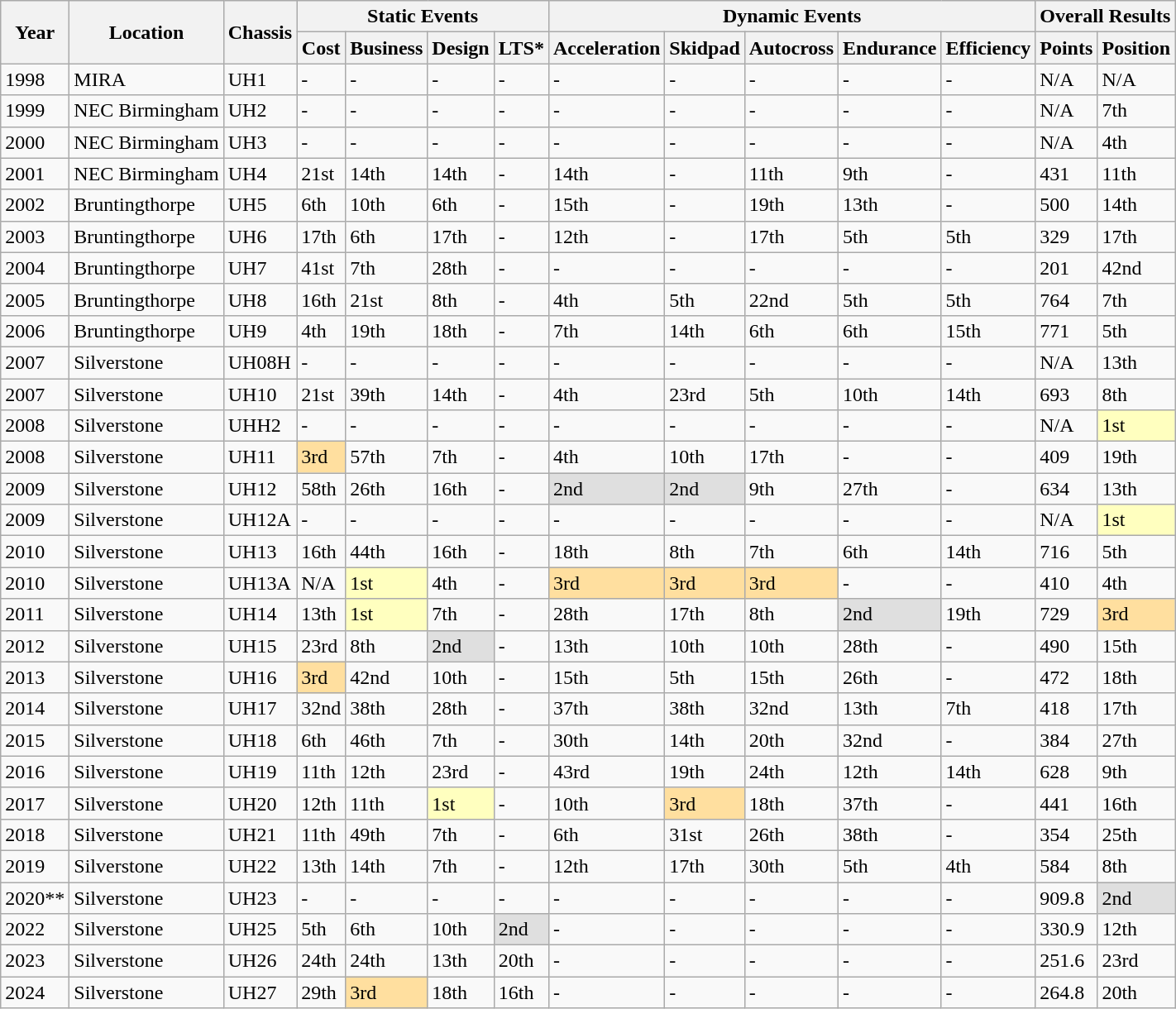<table class="wikitable sortable">
<tr>
<th rowspan="2">Year</th>
<th rowspan="2">Location</th>
<th rowspan="2">Chassis</th>
<th colspan="4">Static Events</th>
<th colspan="5">Dynamic Events</th>
<th colspan="2">Overall Results</th>
</tr>
<tr>
<th>Cost</th>
<th>Business</th>
<th>Design</th>
<th>LTS*</th>
<th>Acceleration</th>
<th>Skidpad</th>
<th>Autocross</th>
<th>Endurance</th>
<th>Efficiency</th>
<th>Points</th>
<th>Position</th>
</tr>
<tr>
<td>1998</td>
<td>MIRA</td>
<td>UH1</td>
<td>-</td>
<td>-</td>
<td>-</td>
<td>-</td>
<td>-</td>
<td>-</td>
<td>-</td>
<td>-</td>
<td>-</td>
<td>N/A</td>
<td>N/A</td>
</tr>
<tr>
<td>1999</td>
<td>NEC Birmingham</td>
<td>UH2</td>
<td>-</td>
<td>-</td>
<td>-</td>
<td>-</td>
<td>-</td>
<td>-</td>
<td>-</td>
<td>-</td>
<td>-</td>
<td>N/A</td>
<td>7th</td>
</tr>
<tr>
<td>2000</td>
<td>NEC Birmingham</td>
<td>UH3</td>
<td>-</td>
<td>-</td>
<td>-</td>
<td>-</td>
<td>-</td>
<td>-</td>
<td>-</td>
<td>-</td>
<td>-</td>
<td>N/A</td>
<td>4th</td>
</tr>
<tr>
<td>2001</td>
<td>NEC Birmingham</td>
<td>UH4</td>
<td>21st</td>
<td>14th</td>
<td>14th</td>
<td>-</td>
<td>14th</td>
<td>-</td>
<td>11th</td>
<td>9th</td>
<td>-</td>
<td>431</td>
<td>11th</td>
</tr>
<tr>
<td>2002</td>
<td>Bruntingthorpe</td>
<td>UH5</td>
<td>6th</td>
<td>10th</td>
<td>6th</td>
<td>-</td>
<td>15th</td>
<td>-</td>
<td>19th</td>
<td>13th</td>
<td>-</td>
<td>500</td>
<td>14th</td>
</tr>
<tr>
<td>2003</td>
<td>Bruntingthorpe</td>
<td>UH6</td>
<td>17th</td>
<td>6th</td>
<td>17th</td>
<td>-</td>
<td>12th</td>
<td>-</td>
<td>17th</td>
<td>5th</td>
<td>5th</td>
<td>329</td>
<td>17th</td>
</tr>
<tr>
<td>2004</td>
<td>Bruntingthorpe</td>
<td>UH7</td>
<td>41st</td>
<td>7th</td>
<td>28th</td>
<td>-</td>
<td>-</td>
<td>-</td>
<td>-</td>
<td>-</td>
<td>-</td>
<td>201</td>
<td>42nd</td>
</tr>
<tr>
<td>2005</td>
<td>Bruntingthorpe</td>
<td>UH8</td>
<td>16th</td>
<td>21st</td>
<td>8th</td>
<td>-</td>
<td>4th</td>
<td>5th</td>
<td>22nd</td>
<td>5th</td>
<td>5th</td>
<td>764</td>
<td>7th</td>
</tr>
<tr>
<td>2006</td>
<td>Bruntingthorpe</td>
<td>UH9</td>
<td>4th</td>
<td>19th</td>
<td>18th</td>
<td>-</td>
<td>7th</td>
<td>14th</td>
<td>6th</td>
<td>6th</td>
<td>15th</td>
<td>771</td>
<td>5th</td>
</tr>
<tr>
<td>2007</td>
<td>Silverstone</td>
<td>UH08H</td>
<td>-</td>
<td>-</td>
<td>-</td>
<td>-</td>
<td>-</td>
<td>-</td>
<td>-</td>
<td>-</td>
<td>-</td>
<td>N/A</td>
<td>13th</td>
</tr>
<tr>
<td>2007</td>
<td>Silverstone</td>
<td>UH10</td>
<td>21st</td>
<td>39th</td>
<td>14th</td>
<td>-</td>
<td>4th</td>
<td>23rd</td>
<td>5th</td>
<td>10th</td>
<td>14th</td>
<td>693</td>
<td>8th</td>
</tr>
<tr>
<td>2008</td>
<td>Silverstone</td>
<td>UHH2</td>
<td>-</td>
<td>-</td>
<td>-</td>
<td>-</td>
<td>-</td>
<td>-</td>
<td>-</td>
<td>-</td>
<td>-</td>
<td>N/A</td>
<td style="background:#FFFFBF">1st</td>
</tr>
<tr>
<td>2008</td>
<td>Silverstone</td>
<td>UH11</td>
<td style="background:#FFDF9F">3rd</td>
<td>57th</td>
<td>7th</td>
<td>-</td>
<td>4th</td>
<td>10th</td>
<td>17th</td>
<td>-</td>
<td>-</td>
<td>409</td>
<td>19th</td>
</tr>
<tr>
<td>2009</td>
<td>Silverstone</td>
<td>UH12</td>
<td>58th</td>
<td>26th</td>
<td>16th</td>
<td>-</td>
<td style="background:#DFDFDF">2nd</td>
<td style="background:#DFDFDF">2nd</td>
<td>9th</td>
<td>27th</td>
<td>-</td>
<td>634</td>
<td>13th</td>
</tr>
<tr>
<td>2009</td>
<td>Silverstone</td>
<td>UH12A</td>
<td>-</td>
<td>-</td>
<td>-</td>
<td>-</td>
<td>-</td>
<td>-</td>
<td>-</td>
<td>-</td>
<td>-</td>
<td>N/A</td>
<td style="background:#FFFFBF">1st</td>
</tr>
<tr>
<td>2010</td>
<td>Silverstone</td>
<td>UH13</td>
<td>16th</td>
<td>44th</td>
<td>16th</td>
<td>-</td>
<td>18th</td>
<td>8th</td>
<td>7th</td>
<td>6th</td>
<td>14th</td>
<td>716</td>
<td>5th</td>
</tr>
<tr>
<td>2010</td>
<td>Silverstone</td>
<td>UH13A</td>
<td>N/A</td>
<td style="background:#FFFFBF">1st</td>
<td>4th</td>
<td>-</td>
<td style="background:#FFDF9F">3rd</td>
<td style="background:#FFDF9F">3rd</td>
<td style="background:#FFDF9F">3rd</td>
<td>-</td>
<td>-</td>
<td>410</td>
<td>4th</td>
</tr>
<tr>
<td>2011</td>
<td>Silverstone</td>
<td>UH14</td>
<td>13th</td>
<td style="background:#FFFFBF">1st</td>
<td>7th</td>
<td>-</td>
<td>28th</td>
<td>17th</td>
<td>8th</td>
<td style="background:#DFDFDF">2nd</td>
<td>19th</td>
<td>729</td>
<td style="background:#FFDF9F">3rd</td>
</tr>
<tr>
<td>2012</td>
<td>Silverstone</td>
<td>UH15</td>
<td>23rd</td>
<td>8th</td>
<td style="background:#DFDFDF">2nd</td>
<td>-</td>
<td>13th</td>
<td>10th</td>
<td>10th</td>
<td>28th</td>
<td>-</td>
<td>490</td>
<td>15th</td>
</tr>
<tr>
<td>2013</td>
<td>Silverstone</td>
<td>UH16</td>
<td style="background:#FFDF9F">3rd</td>
<td>42nd</td>
<td>10th</td>
<td>-</td>
<td>15th</td>
<td>5th</td>
<td>15th</td>
<td>26th</td>
<td>-</td>
<td>472</td>
<td>18th</td>
</tr>
<tr>
<td>2014</td>
<td>Silverstone</td>
<td>UH17</td>
<td>32nd</td>
<td>38th</td>
<td>28th</td>
<td>-</td>
<td>37th</td>
<td>38th</td>
<td>32nd</td>
<td>13th</td>
<td>7th</td>
<td>418</td>
<td>17th</td>
</tr>
<tr>
<td>2015</td>
<td>Silverstone</td>
<td>UH18</td>
<td>6th</td>
<td>46th</td>
<td>7th</td>
<td>-</td>
<td>30th</td>
<td>14th</td>
<td>20th</td>
<td>32nd</td>
<td>-</td>
<td>384</td>
<td>27th</td>
</tr>
<tr>
<td>2016</td>
<td>Silverstone</td>
<td>UH19</td>
<td>11th</td>
<td>12th</td>
<td>23rd</td>
<td>-</td>
<td>43rd</td>
<td>19th</td>
<td>24th</td>
<td>12th</td>
<td>14th</td>
<td>628</td>
<td>9th</td>
</tr>
<tr>
<td>2017</td>
<td>Silverstone</td>
<td>UH20</td>
<td>12th</td>
<td>11th</td>
<td style="background:#FFFFBF">1st</td>
<td>-</td>
<td>10th</td>
<td style="background:#FFDF9F">3rd</td>
<td>18th</td>
<td>37th</td>
<td>-</td>
<td>441</td>
<td>16th</td>
</tr>
<tr>
<td>2018</td>
<td>Silverstone</td>
<td>UH21</td>
<td>11th</td>
<td>49th</td>
<td>7th</td>
<td>-</td>
<td>6th</td>
<td>31st</td>
<td>26th</td>
<td>38th</td>
<td>-</td>
<td>354</td>
<td>25th</td>
</tr>
<tr>
<td>2019</td>
<td>Silverstone</td>
<td>UH22</td>
<td>13th</td>
<td>14th</td>
<td>7th</td>
<td>-</td>
<td>12th</td>
<td>17th</td>
<td>30th</td>
<td>5th</td>
<td>4th</td>
<td>584</td>
<td>8th</td>
</tr>
<tr>
<td>2020**</td>
<td>Silverstone</td>
<td>UH23</td>
<td>-</td>
<td>-</td>
<td>-</td>
<td>-</td>
<td>-</td>
<td>-</td>
<td>-</td>
<td>-</td>
<td>-</td>
<td>909.8</td>
<td style="background:#DFDFDF">2nd</td>
</tr>
<tr>
<td>2022</td>
<td>Silverstone</td>
<td>UH25</td>
<td>5th</td>
<td>6th</td>
<td>10th</td>
<td style="background:#DFDFDF">2nd</td>
<td>-</td>
<td>-</td>
<td>-</td>
<td>-</td>
<td>-</td>
<td>330.9</td>
<td>12th</td>
</tr>
<tr>
<td>2023</td>
<td>Silverstone</td>
<td>UH26</td>
<td>24th</td>
<td>24th</td>
<td>13th</td>
<td>20th</td>
<td>-</td>
<td>-</td>
<td>-</td>
<td>-</td>
<td>-</td>
<td>251.6</td>
<td>23rd</td>
</tr>
<tr>
<td>2024</td>
<td>Silverstone</td>
<td>UH27</td>
<td>29th</td>
<td style="background:#FFDF9F">3rd</td>
<td>18th</td>
<td>16th</td>
<td>-</td>
<td>-</td>
<td>-</td>
<td>-</td>
<td>-</td>
<td>264.8</td>
<td>20th</td>
</tr>
</table>
